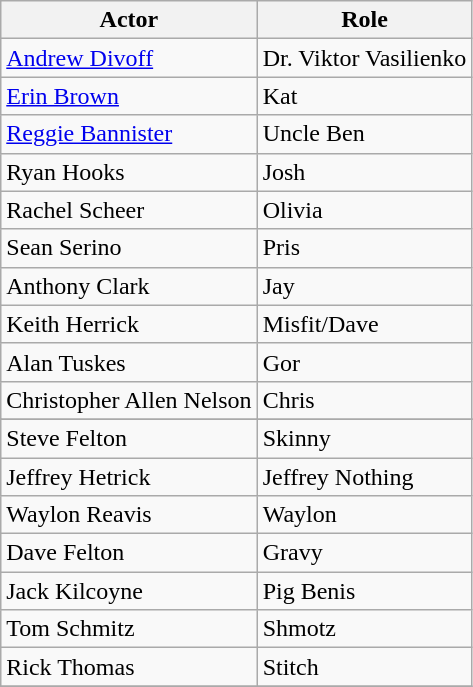<table class="wikitable">
<tr>
<th>Actor</th>
<th>Role</th>
</tr>
<tr>
<td><a href='#'>Andrew Divoff</a></td>
<td>Dr. Viktor Vasilienko</td>
</tr>
<tr>
<td><a href='#'>Erin Brown</a></td>
<td>Kat</td>
</tr>
<tr>
<td><a href='#'>Reggie Bannister</a></td>
<td>Uncle Ben</td>
</tr>
<tr>
<td>Ryan Hooks</td>
<td>Josh</td>
</tr>
<tr>
<td>Rachel Scheer</td>
<td>Olivia</td>
</tr>
<tr>
<td>Sean Serino</td>
<td>Pris</td>
</tr>
<tr>
<td>Anthony Clark</td>
<td>Jay</td>
</tr>
<tr>
<td>Keith Herrick</td>
<td>Misfit/Dave</td>
</tr>
<tr>
<td>Alan Tuskes</td>
<td>Gor</td>
</tr>
<tr>
<td>Christopher Allen Nelson</td>
<td>Chris</td>
</tr>
<tr>
</tr>
<tr>
<td>Steve Felton</td>
<td>Skinny</td>
</tr>
<tr>
<td>Jeffrey Hetrick</td>
<td>Jeffrey Nothing</td>
</tr>
<tr>
<td>Waylon Reavis</td>
<td>Waylon</td>
</tr>
<tr>
<td>Dave Felton</td>
<td>Gravy</td>
</tr>
<tr>
<td>Jack Kilcoyne</td>
<td>Pig Benis</td>
</tr>
<tr>
<td>Tom Schmitz</td>
<td>Shmotz</td>
</tr>
<tr>
<td>Rick Thomas</td>
<td>Stitch</td>
</tr>
<tr>
</tr>
</table>
